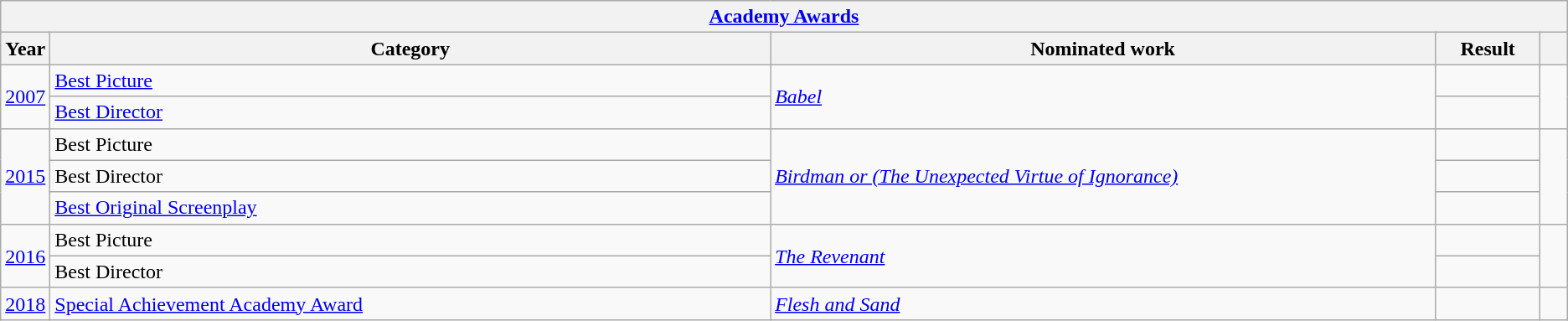<table class="wikitable">
<tr>
<th colspan="7" style="text-align:center;"><a href='#'>Academy Awards</a></th>
</tr>
<tr>
<th scope="col" style="width:1em;">Year</th>
<th scope="col" style="width:39em;">Category</th>
<th scope="col" style="width:36em;">Nominated work</th>
<th scope="col" style="width:5em;">Result</th>
<th scope="col" style="width:1em;"></th>
</tr>
<tr>
<td rowspan="2"><a href='#'>2007</a></td>
<td><a href='#'>Best Picture</a></td>
<td rowspan="2"><em><a href='#'>Babel</a></em></td>
<td></td>
<td style="text-align:center;" rowspan="2"></td>
</tr>
<tr>
<td><a href='#'>Best Director</a></td>
<td></td>
</tr>
<tr>
<td rowspan="3"><a href='#'>2015</a></td>
<td>Best Picture</td>
<td rowspan="3"><em><a href='#'>Birdman or (The Unexpected Virtue of Ignorance)</a></em></td>
<td></td>
<td style="text-align:center;" rowspan="3"></td>
</tr>
<tr>
<td>Best Director</td>
<td></td>
</tr>
<tr>
<td><a href='#'>Best Original Screenplay</a></td>
<td></td>
</tr>
<tr>
<td rowspan="2"><a href='#'>2016</a></td>
<td>Best Picture</td>
<td rowspan="2"><em><a href='#'>The Revenant</a></em></td>
<td></td>
<td style="text-align:center;" rowspan="2"></td>
</tr>
<tr>
<td>Best Director</td>
<td></td>
</tr>
<tr>
<td><a href='#'>2018</a></td>
<td><a href='#'>Special Achievement Academy Award</a></td>
<td><em><a href='#'>Flesh and Sand</a></em></td>
<td></td>
<td style="text-align:center;"></td>
</tr>
</table>
